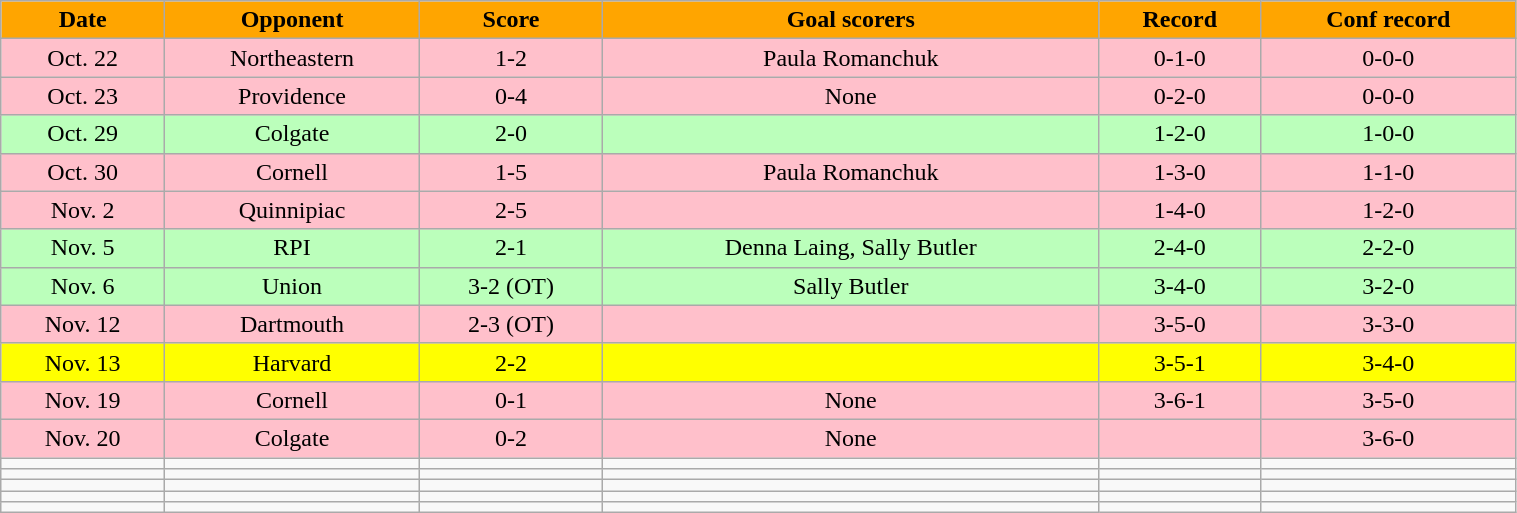<table class="wikitable" width="80%">
<tr align="center"  style=" background:orange; color:black;">
<td><strong>Date</strong></td>
<td><strong>Opponent</strong></td>
<td><strong>Score</strong></td>
<td><strong>Goal scorers</strong></td>
<td><strong>Record</strong></td>
<td><strong>Conf record</strong></td>
</tr>
<tr align="center" bgcolor="pink">
<td>Oct. 22</td>
<td>Northeastern</td>
<td>1-2</td>
<td>Paula Romanchuk</td>
<td>0-1-0</td>
<td>0-0-0</td>
</tr>
<tr align="center" bgcolor="pink">
<td>Oct. 23</td>
<td>Providence</td>
<td>0-4</td>
<td>None</td>
<td>0-2-0</td>
<td>0-0-0</td>
</tr>
<tr align="center" bgcolor="bbffbb">
<td>Oct. 29</td>
<td>Colgate</td>
<td>2-0</td>
<td></td>
<td>1-2-0</td>
<td>1-0-0</td>
</tr>
<tr align="center" bgcolor="pink">
<td>Oct. 30</td>
<td>Cornell</td>
<td>1-5</td>
<td>Paula Romanchuk</td>
<td>1-3-0</td>
<td>1-1-0</td>
</tr>
<tr align="center" bgcolor="pink">
<td>Nov. 2</td>
<td>Quinnipiac</td>
<td>2-5</td>
<td></td>
<td>1-4-0</td>
<td>1-2-0</td>
</tr>
<tr align="center" bgcolor="bbffbb">
<td>Nov. 5</td>
<td>RPI</td>
<td>2-1</td>
<td>Denna Laing, Sally Butler</td>
<td>2-4-0</td>
<td>2-2-0</td>
</tr>
<tr align="center" bgcolor="bbffbb">
<td>Nov. 6</td>
<td>Union</td>
<td>3-2 (OT)</td>
<td>Sally Butler</td>
<td>3-4-0</td>
<td>3-2-0</td>
</tr>
<tr align="center" bgcolor="pink">
<td>Nov. 12</td>
<td>Dartmouth</td>
<td>2-3 (OT)</td>
<td></td>
<td>3-5-0</td>
<td>3-3-0</td>
</tr>
<tr align="center" bgcolor="yellow">
<td>Nov. 13</td>
<td>Harvard</td>
<td>2-2</td>
<td></td>
<td>3-5-1</td>
<td>3-4-0</td>
</tr>
<tr align="center" bgcolor="pink">
<td>Nov. 19</td>
<td>Cornell</td>
<td>0-1</td>
<td>None</td>
<td>3-6-1</td>
<td>3-5-0</td>
</tr>
<tr align="center" bgcolor="pink">
<td>Nov. 20</td>
<td>Colgate</td>
<td>0-2</td>
<td>None</td>
<td></td>
<td>3-6-0</td>
</tr>
<tr align="center" bgcolor="">
<td></td>
<td></td>
<td></td>
<td></td>
<td></td>
<td></td>
</tr>
<tr align="center" bgcolor="">
<td></td>
<td></td>
<td></td>
<td></td>
<td></td>
<td></td>
</tr>
<tr align="center" bgcolor="">
<td></td>
<td></td>
<td></td>
<td></td>
<td></td>
<td></td>
</tr>
<tr align="center" bgcolor="">
<td></td>
<td></td>
<td></td>
<td></td>
<td></td>
<td></td>
</tr>
<tr align="center" bgcolor="">
<td></td>
<td></td>
<td></td>
<td></td>
<td></td>
<td></td>
</tr>
</table>
